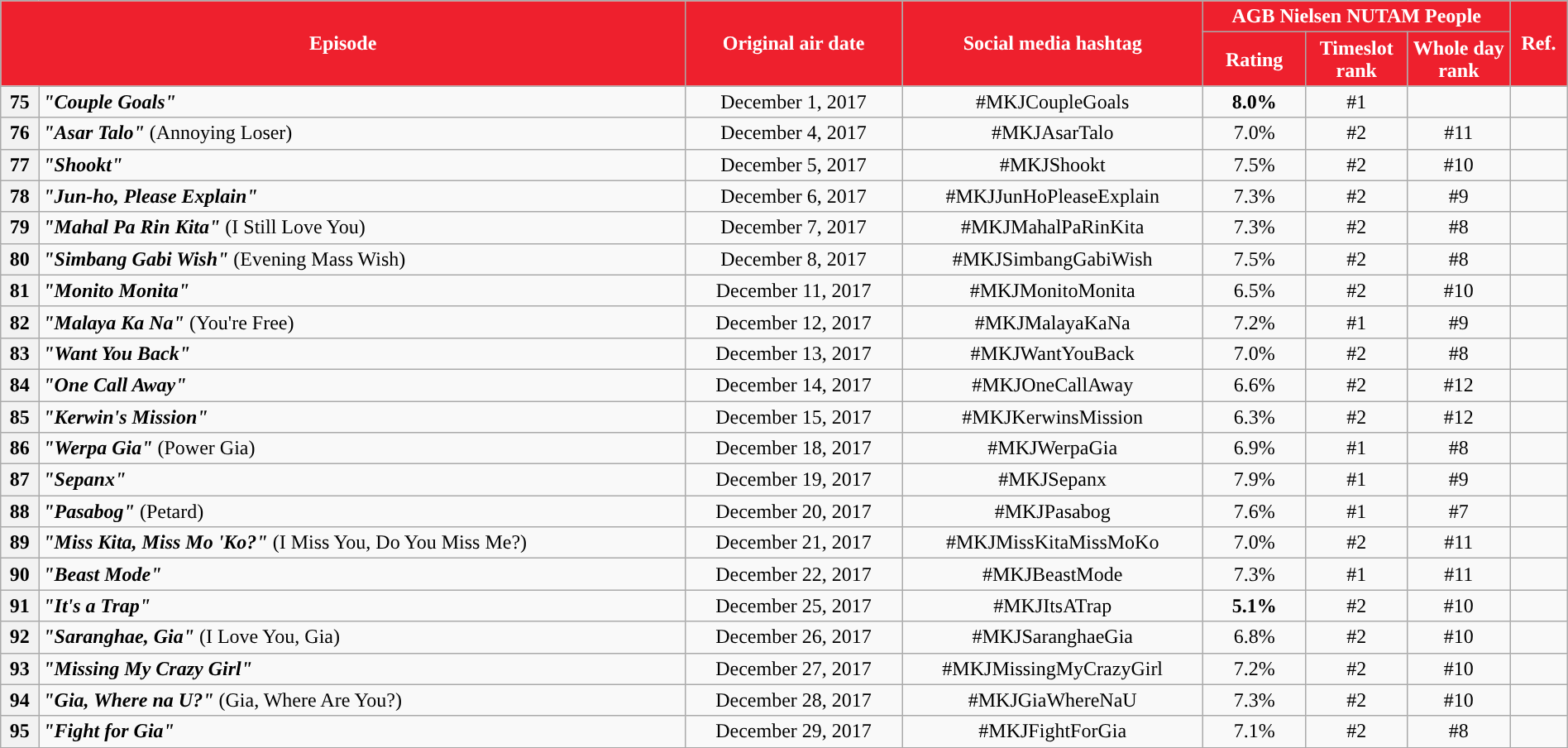<table class="wikitable" style="text-align:center; font-size:100%; line-height:18px;"  width="100%">
<tr>
<th style="background-color:#ee202d; color:#ffffff;" colspan="2" rowspan="2">Episode</th>
<th style="background:#ee202d; color:white" rowspan="2">Original air date</th>
<th style="background:#ee202d; color:white" rowspan="2">Social media hashtag</th>
<th style="background-color:#ee202d; color:#ffffff;" colspan="3">AGB Nielsen NUTAM People</th>
<th style="background-color:#ee202d; color:#ffffff;" rowspan="2">Ref.</th>
</tr>
<tr>
<th style="background-color:#ee202d; width:75px; color:#ffffff;">Rating</th>
<th style="background-color:#ee202d; width:75px; color:#ffffff;">Timeslot<br>rank</th>
<th style="background-color:#ee202d; width:75px; color:#ffffff;">Whole day<br>rank</th>
</tr>
<tr>
<th>75</th>
<td style="text-align: left;"><strong><em>"Couple Goals"</em></strong></td>
<td>December 1, 2017</td>
<td>#MKJCoupleGoals</td>
<td><span><strong>8.0%</strong></span></td>
<td>#1</td>
<td></td>
<td></td>
</tr>
<tr>
<th>76</th>
<td style="text-align: left;"><strong><em>"Asar Talo"</em></strong> (Annoying Loser)</td>
<td>December 4, 2017</td>
<td>#MKJAsarTalo</td>
<td>7.0%</td>
<td>#2</td>
<td>#11</td>
<td></td>
</tr>
<tr>
<th>77</th>
<td style="text-align: left;"><strong><em>"Shookt"</em></strong></td>
<td>December 5, 2017</td>
<td>#MKJShookt</td>
<td>7.5%</td>
<td>#2</td>
<td>#10</td>
<td></td>
</tr>
<tr>
<th>78</th>
<td style="text-align: left;"><strong><em>"Jun-ho, Please Explain"</em></strong></td>
<td>December 6, 2017</td>
<td>#MKJJunHoPleaseExplain</td>
<td>7.3%</td>
<td>#2</td>
<td>#9</td>
<td></td>
</tr>
<tr>
<th>79</th>
<td style="text-align: left;"><strong><em>"Mahal Pa Rin Kita"</em></strong> (I Still Love You)</td>
<td>December 7, 2017</td>
<td>#MKJMahalPaRinKita</td>
<td>7.3%</td>
<td>#2</td>
<td>#8</td>
<td></td>
</tr>
<tr>
<th>80</th>
<td style="text-align: left;"><strong><em>"Simbang Gabi Wish"</em></strong> (Evening Mass Wish)</td>
<td>December 8, 2017</td>
<td>#MKJSimbangGabiWish</td>
<td>7.5%</td>
<td>#2</td>
<td>#8</td>
<td></td>
</tr>
<tr>
<th>81</th>
<td style="text-align: left;"><strong><em>"Monito Monita"</em></strong></td>
<td>December 11, 2017</td>
<td>#MKJMonitoMonita</td>
<td>6.5%</td>
<td>#2</td>
<td>#10</td>
<td></td>
</tr>
<tr>
<th>82</th>
<td style="text-align: left;"><strong><em>"Malaya Ka Na"</em></strong> (You're Free)</td>
<td>December 12, 2017</td>
<td>#MKJMalayaKaNa</td>
<td>7.2%</td>
<td>#1</td>
<td>#9</td>
<td></td>
</tr>
<tr>
<th>83</th>
<td style="text-align: left;"><strong><em>"Want You Back"</em></strong></td>
<td>December 13, 2017</td>
<td>#MKJWantYouBack</td>
<td>7.0%</td>
<td>#2</td>
<td>#8</td>
<td></td>
</tr>
<tr>
<th>84</th>
<td style="text-align: left;"><strong><em>"One Call Away"</em></strong></td>
<td>December 14, 2017</td>
<td>#MKJOneCallAway</td>
<td>6.6%</td>
<td>#2</td>
<td>#12</td>
<td></td>
</tr>
<tr>
<th>85</th>
<td style="text-align: left;"><strong><em>"Kerwin's Mission"</em></strong></td>
<td>December 15, 2017</td>
<td>#MKJKerwinsMission</td>
<td>6.3%</td>
<td>#2</td>
<td>#12</td>
<td></td>
</tr>
<tr>
<th>86</th>
<td style="text-align: left;"><strong><em>"Werpa Gia"</em></strong> (Power Gia)</td>
<td>December 18, 2017</td>
<td>#MKJWerpaGia</td>
<td>6.9%</td>
<td>#1</td>
<td>#8</td>
<td></td>
</tr>
<tr>
<th>87</th>
<td style="text-align: left;"><strong><em>"Sepanx"</em></strong></td>
<td>December 19, 2017</td>
<td>#MKJSepanx</td>
<td>7.9%</td>
<td>#1</td>
<td>#9</td>
<td></td>
</tr>
<tr>
<th>88</th>
<td style="text-align: left;"><strong><em>"Pasabog"</em></strong> (Petard)</td>
<td>December 20, 2017</td>
<td>#MKJPasabog</td>
<td>7.6%</td>
<td>#1</td>
<td>#7</td>
<td></td>
</tr>
<tr>
<th>89</th>
<td style="text-align: left;"><strong><em>"Miss Kita, Miss Mo 'Ko?"</em></strong> (I Miss You, Do You Miss Me?)</td>
<td>December 21, 2017</td>
<td>#MKJMissKitaMissMoKo</td>
<td>7.0%</td>
<td>#2</td>
<td>#11</td>
<td></td>
</tr>
<tr>
<th>90</th>
<td style="text-align: left;"><strong><em>"Beast Mode"</em></strong></td>
<td>December 22, 2017</td>
<td>#MKJBeastMode</td>
<td>7.3%</td>
<td>#1</td>
<td>#11</td>
<td></td>
</tr>
<tr>
<th>91</th>
<td style="text-align: left;"><strong><em>"It's a Trap"</em></strong></td>
<td>December 25, 2017</td>
<td>#MKJItsATrap</td>
<td><span><strong>5.1%</strong></span></td>
<td>#2</td>
<td>#10</td>
<td></td>
</tr>
<tr>
<th>92</th>
<td style="text-align: left;"><strong><em>"Saranghae, Gia"</em></strong> (I Love You, Gia)</td>
<td>December 26, 2017</td>
<td>#MKJSaranghaeGia</td>
<td>6.8%</td>
<td>#2</td>
<td>#10</td>
<td></td>
</tr>
<tr>
<th>93</th>
<td style="text-align: left;"><strong><em>"Missing My Crazy Girl"</em></strong></td>
<td>December 27, 2017</td>
<td>#MKJMissingMyCrazyGirl</td>
<td>7.2%</td>
<td>#2</td>
<td>#10</td>
<td></td>
</tr>
<tr>
<th>94</th>
<td style="text-align: left;"><strong><em>"Gia, Where na U?"</em></strong> (Gia, Where Are You?)</td>
<td>December 28, 2017</td>
<td>#MKJGiaWhereNaU</td>
<td>7.3%</td>
<td>#2</td>
<td>#10</td>
<td></td>
</tr>
<tr>
<th>95</th>
<td style="text-align: left;"><strong><em>"Fight for Gia"</em></strong></td>
<td>December 29, 2017</td>
<td>#MKJFightForGia</td>
<td>7.1%</td>
<td>#2</td>
<td>#8</td>
<td></td>
</tr>
<tr>
</tr>
</table>
